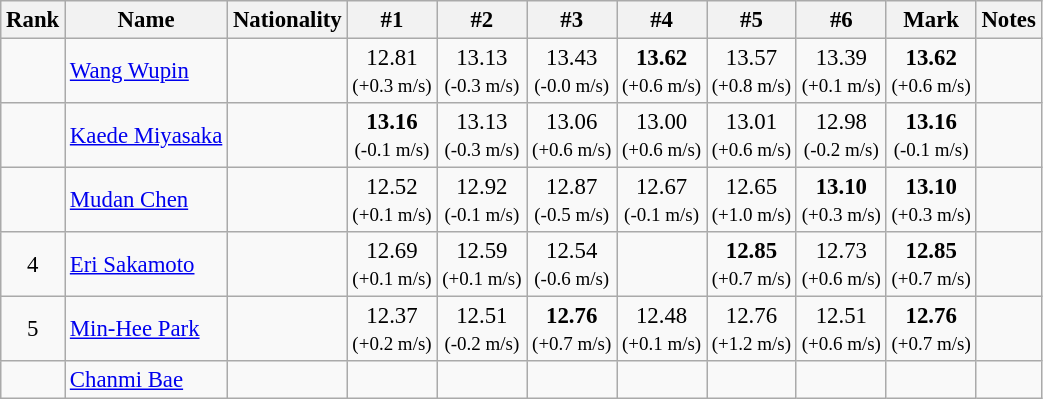<table class="wikitable sortable" style="text-align:center;font-size:95%">
<tr>
<th>Rank</th>
<th>Name</th>
<th>Nationality</th>
<th>#1</th>
<th>#2</th>
<th>#3</th>
<th>#4</th>
<th>#5</th>
<th>#6</th>
<th>Mark</th>
<th>Notes</th>
</tr>
<tr>
<td></td>
<td align=left><a href='#'>Wang Wupin</a></td>
<td align=left></td>
<td>12.81<br> <small>(+0.3 m/s)</small></td>
<td>13.13<br> <small>(-0.3 m/s)</small></td>
<td>13.43<br> <small>(-0.0 m/s)</small></td>
<td><strong>13.62</strong><br> <small>(+0.6 m/s)</small></td>
<td>13.57<br> <small>(+0.8 m/s)</small></td>
<td>13.39<br> <small>(+0.1 m/s)</small></td>
<td><strong>13.62</strong><br> <small>(+0.6 m/s)</small></td>
<td></td>
</tr>
<tr>
<td></td>
<td align=left><a href='#'>Kaede Miyasaka</a></td>
<td align=left></td>
<td><strong>13.16</strong><br> <small>(-0.1 m/s)</small></td>
<td>13.13<br> <small>(-0.3 m/s)</small></td>
<td>13.06<br> <small>(+0.6 m/s)</small></td>
<td>13.00<br> <small>(+0.6 m/s)</small></td>
<td>13.01<br> <small>(+0.6 m/s)</small></td>
<td>12.98<br> <small>(-0.2 m/s)</small></td>
<td><strong>13.16</strong><br> <small>(-0.1 m/s)</small></td>
<td></td>
</tr>
<tr>
<td></td>
<td align=left><a href='#'>Mudan Chen</a></td>
<td align=left></td>
<td>12.52<br> <small>(+0.1 m/s)</small></td>
<td>12.92<br> <small>(-0.1 m/s)</small></td>
<td>12.87<br> <small>(-0.5 m/s)</small></td>
<td>12.67<br> <small>(-0.1 m/s)</small></td>
<td>12.65<br> <small>(+1.0 m/s)</small></td>
<td><strong>13.10</strong><br> <small>(+0.3 m/s)</small></td>
<td><strong>13.10</strong><br> <small>(+0.3 m/s)</small></td>
<td></td>
</tr>
<tr>
<td>4</td>
<td align=left><a href='#'>Eri Sakamoto</a></td>
<td align=left></td>
<td>12.69<br> <small>(+0.1 m/s)</small></td>
<td>12.59<br> <small>(+0.1 m/s)</small></td>
<td>12.54<br> <small>(-0.6 m/s)</small></td>
<td></td>
<td><strong>12.85</strong><br> <small>(+0.7 m/s)</small></td>
<td>12.73<br> <small>(+0.6 m/s)</small></td>
<td><strong>12.85</strong><br> <small>(+0.7 m/s)</small></td>
<td></td>
</tr>
<tr>
<td>5</td>
<td align=left><a href='#'>Min-Hee Park</a></td>
<td align=left></td>
<td>12.37<br> <small>(+0.2 m/s)</small></td>
<td>12.51<br> <small>(-0.2 m/s)</small></td>
<td><strong>12.76</strong><br> <small>(+0.7 m/s)</small></td>
<td>12.48<br> <small>(+0.1 m/s)</small></td>
<td>12.76<br> <small>(+1.2 m/s)</small></td>
<td>12.51<br> <small>(+0.6 m/s)</small></td>
<td><strong>12.76</strong><br> <small>(+0.7 m/s)</small></td>
<td></td>
</tr>
<tr>
<td></td>
<td align=left><a href='#'>Chanmi Bae</a></td>
<td align=left></td>
<td></td>
<td></td>
<td></td>
<td></td>
<td></td>
<td></td>
<td></td>
<td></td>
</tr>
</table>
